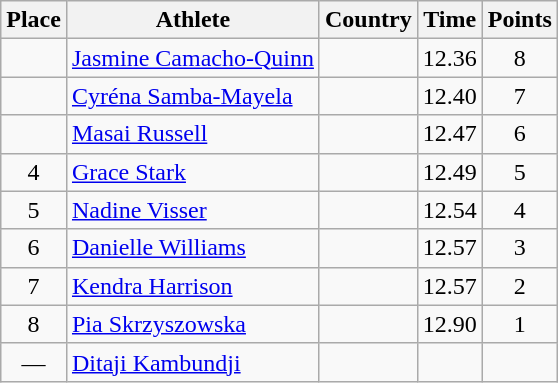<table class="wikitable mw-datatable sortable">
<tr>
<th>Place</th>
<th>Athlete</th>
<th>Country</th>
<th>Time</th>
<th>Points</th>
</tr>
<tr>
<td align=center></td>
<td><a href='#'>Jasmine Camacho-Quinn</a></td>
<td></td>
<td>12.36</td>
<td align=center>8</td>
</tr>
<tr>
<td align=center></td>
<td><a href='#'>Cyréna Samba-Mayela</a></td>
<td></td>
<td>12.40</td>
<td align=center>7</td>
</tr>
<tr>
<td align=center></td>
<td><a href='#'>Masai Russell</a></td>
<td></td>
<td>12.47</td>
<td align=center>6</td>
</tr>
<tr>
<td align=center>4</td>
<td><a href='#'>Grace Stark</a></td>
<td></td>
<td>12.49</td>
<td align=center>5</td>
</tr>
<tr>
<td align=center>5</td>
<td><a href='#'>Nadine Visser</a></td>
<td></td>
<td>12.54</td>
<td align=center>4</td>
</tr>
<tr>
<td align=center>6</td>
<td><a href='#'>Danielle Williams</a></td>
<td></td>
<td>12.57</td>
<td align=center>3</td>
</tr>
<tr>
<td align=center>7</td>
<td><a href='#'>Kendra Harrison</a></td>
<td></td>
<td>12.57</td>
<td align=center>2</td>
</tr>
<tr>
<td align=center>8</td>
<td><a href='#'>Pia Skrzyszowska</a></td>
<td></td>
<td>12.90</td>
<td align=center>1</td>
</tr>
<tr>
<td align=center>—</td>
<td><a href='#'>Ditaji Kambundji</a></td>
<td></td>
<td></td>
<td></td>
</tr>
</table>
